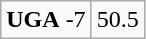<table class="wikitable" style="margin-right: auto; margin-right: auto; border: none;">
<tr align="center">
</tr>
<tr align="center">
<td><strong>UGA</strong> -7</td>
<td>50.5</td>
</tr>
</table>
